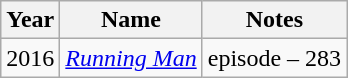<table class="wikitable">
<tr>
<th>Year</th>
<th>Name</th>
<th>Notes</th>
</tr>
<tr>
<td>2016</td>
<td><em><a href='#'>Running Man</a></em></td>
<td>episode – 283</td>
</tr>
</table>
